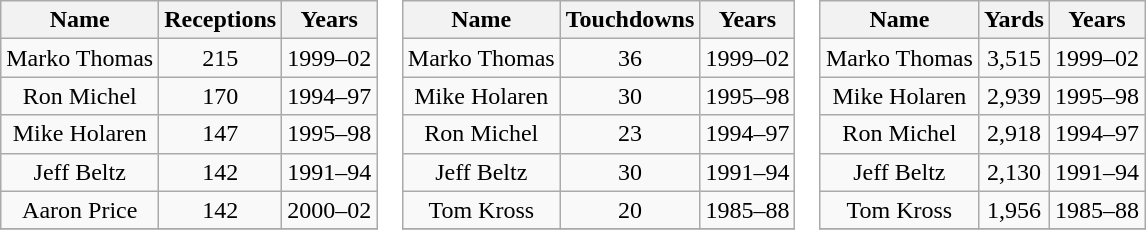<table border="0" cellpadding="0" cellspacing="0">
<tr valign="top">
<td><br><table class="wikitable sortable" style="text-align:center">
<tr>
<th><strong>Name</strong></th>
<th><strong>Receptions</strong></th>
<th><strong>Years</strong></th>
</tr>
<tr>
<td>Marko Thomas</td>
<td>215</td>
<td>1999–02</td>
</tr>
<tr>
<td>Ron Michel</td>
<td>170</td>
<td>1994–97</td>
</tr>
<tr>
<td>Mike Holaren</td>
<td>147</td>
<td>1995–98</td>
</tr>
<tr>
<td>Jeff Beltz</td>
<td>142</td>
<td>1991–94</td>
</tr>
<tr>
<td>Aaron Price</td>
<td>142</td>
<td>2000–02</td>
</tr>
<tr>
</tr>
</table>
</td>
<td><br><table class="wikitable sortable" style="text-align:center">
<tr>
<th><strong>Name</strong></th>
<th><strong>Touchdowns</strong></th>
<th><strong>Years</strong></th>
</tr>
<tr>
<td>Marko Thomas</td>
<td>36</td>
<td>1999–02</td>
</tr>
<tr>
<td>Mike Holaren</td>
<td>30</td>
<td>1995–98</td>
</tr>
<tr>
<td>Ron Michel</td>
<td>23</td>
<td>1994–97</td>
</tr>
<tr>
<td>Jeff Beltz</td>
<td>30</td>
<td>1991–94</td>
</tr>
<tr>
<td>Tom Kross</td>
<td>20</td>
<td>1985–88</td>
</tr>
<tr>
</tr>
</table>
</td>
<td><br><table class="wikitable sortable" style="text-align:center">
<tr>
<th><strong>Name</strong></th>
<th><strong>Yards</strong></th>
<th><strong>Years</strong></th>
</tr>
<tr>
<td>Marko Thomas</td>
<td>3,515</td>
<td>1999–02</td>
</tr>
<tr>
<td>Mike Holaren</td>
<td>2,939</td>
<td>1995–98</td>
</tr>
<tr>
<td>Ron Michel</td>
<td>2,918</td>
<td>1994–97</td>
</tr>
<tr>
<td>Jeff Beltz</td>
<td>2,130</td>
<td>1991–94</td>
</tr>
<tr>
<td>Tom Kross</td>
<td>1,956</td>
<td>1985–88</td>
</tr>
<tr>
</tr>
</table>
</td>
</tr>
</table>
